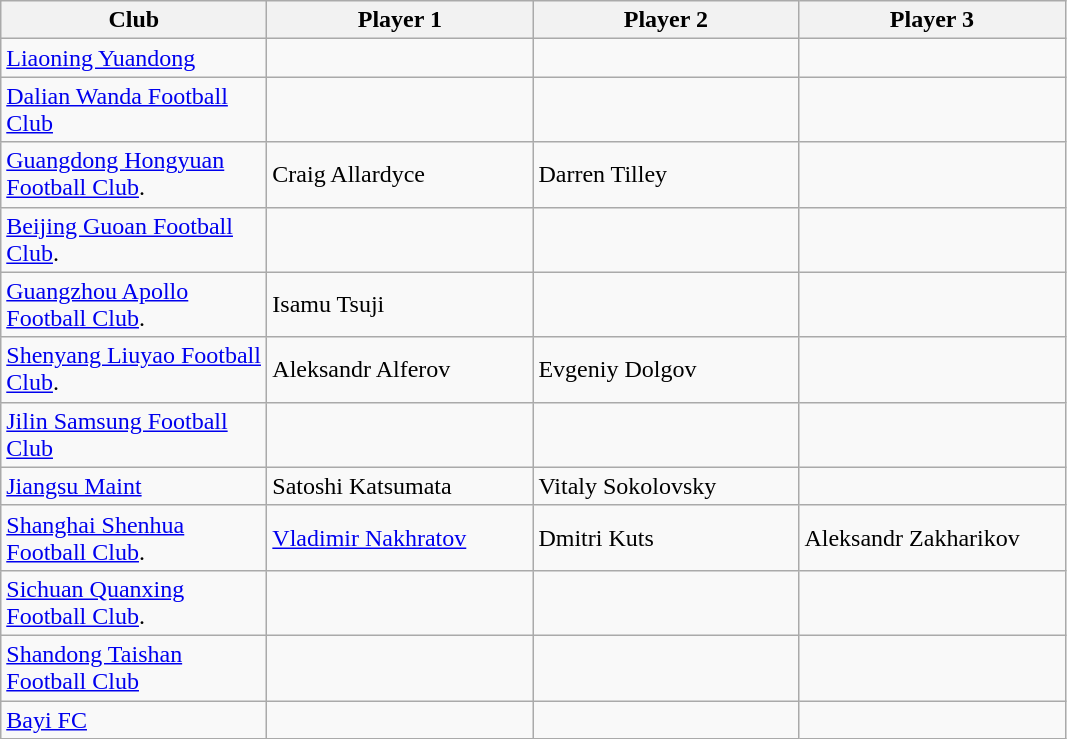<table class="wikitable">
<tr>
<th width="170">Club</th>
<th width="170">Player 1</th>
<th width="170">Player 2</th>
<th width="170">Player 3</th>
</tr>
<tr>
<td><a href='#'>Liaoning Yuandong</a></td>
<td></td>
<td></td>
<td></td>
</tr>
<tr>
<td><a href='#'>Dalian Wanda Football Club</a></td>
<td></td>
<td></td>
<td></td>
</tr>
<tr>
<td><a href='#'>Guangdong Hongyuan Football Club</a>.</td>
<td> Craig Allardyce</td>
<td> Darren Tilley</td>
<td></td>
</tr>
<tr>
<td><a href='#'>Beijing Guoan Football Club</a>.</td>
<td></td>
<td></td>
<td></td>
</tr>
<tr>
<td><a href='#'>Guangzhou Apollo Football Club</a>.</td>
<td> Isamu Tsuji</td>
<td></td>
<td></td>
</tr>
<tr>
<td><a href='#'>Shenyang Liuyao Football Club</a>.</td>
<td> Aleksandr Alferov</td>
<td> Evgeniy Dolgov</td>
<td></td>
</tr>
<tr>
<td><a href='#'>Jilin Samsung Football Club</a></td>
<td></td>
<td></td>
<td></td>
</tr>
<tr>
<td><a href='#'>Jiangsu Maint</a></td>
<td> Satoshi Katsumata</td>
<td> Vitaly Sokolovsky</td>
<td></td>
</tr>
<tr>
<td><a href='#'>Shanghai Shenhua Football Club</a>.</td>
<td> <a href='#'>Vladimir Nakhratov</a></td>
<td> Dmitri Kuts</td>
<td> Aleksandr Zakharikov</td>
</tr>
<tr>
<td><a href='#'>Sichuan Quanxing Football Club</a>.</td>
<td></td>
<td></td>
<td></td>
</tr>
<tr>
<td><a href='#'>Shandong Taishan Football Club</a></td>
<td></td>
<td></td>
<td></td>
</tr>
<tr>
<td><a href='#'>Bayi FC</a></td>
<td></td>
<td></td>
<td></td>
</tr>
</table>
